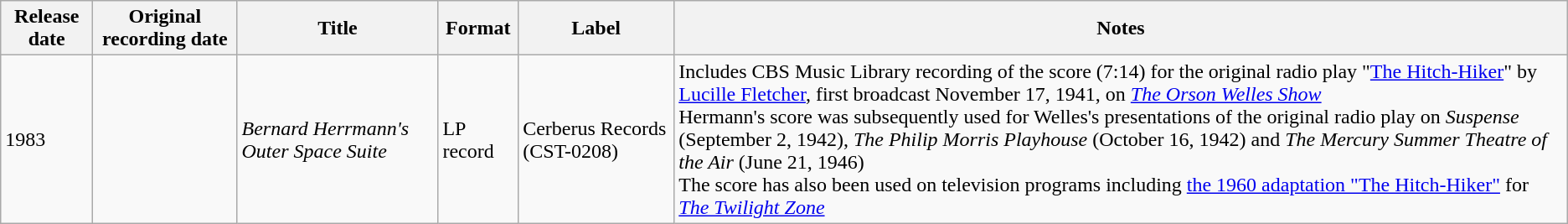<table class="wikitable sortable">
<tr>
<th>Release date</th>
<th class="unsortable">Original recording date</th>
<th>Title</th>
<th class="unsortable">Format</th>
<th>Label</th>
<th class="unsortable">Notes</th>
</tr>
<tr align="center">
<td align="left">1983</td>
<td align="left"></td>
<td align="left"><em>Bernard Herrmann's Outer Space Suite</em></td>
<td align="left">LP record</td>
<td align="left">Cerberus Records (CST-0208)</td>
<td align="left">Includes CBS Music Library recording of the score (7:14) for the original radio play "<a href='#'>The Hitch-Hiker</a>" by <a href='#'>Lucille Fletcher</a>, first broadcast November 17, 1941, on <em><a href='#'>The Orson Welles Show</a></em> <br>Hermann's score was subsequently used for Welles's presentations of the original radio play on <em>Suspense</em> (September 2, 1942), <em>The Philip Morris Playhouse</em> (October 16, 1942) and <em>The Mercury Summer Theatre of the Air</em> (June 21, 1946)<br>The score has also been used on television programs including <a href='#'>the 1960 adaptation "The Hitch-Hiker"</a> for <em><a href='#'>The Twilight Zone</a></em></td>
</tr>
</table>
